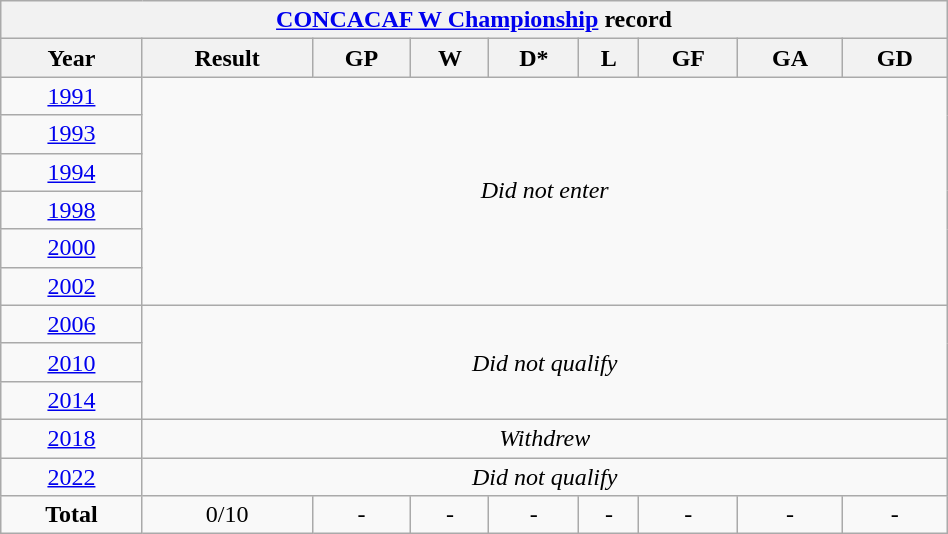<table class="wikitable" style="text-align: center; width:50%;">
<tr>
<th colspan=10><a href='#'>CONCACAF W Championship</a> record</th>
</tr>
<tr>
<th>Year</th>
<th>Result</th>
<th>GP</th>
<th>W</th>
<th>D*</th>
<th>L</th>
<th>GF</th>
<th>GA</th>
<th>GD</th>
</tr>
<tr>
<td> <a href='#'>1991</a></td>
<td colspan=8 rowspan=6><em>Did not enter</em></td>
</tr>
<tr>
<td> <a href='#'>1993</a></td>
</tr>
<tr>
<td> <a href='#'>1994</a></td>
</tr>
<tr>
<td> <a href='#'>1998</a></td>
</tr>
<tr>
<td> <a href='#'>2000</a></td>
</tr>
<tr>
<td> <a href='#'>2002</a></td>
</tr>
<tr>
<td> <a href='#'>2006</a></td>
<td colspan=8 rowspan=3><em>Did not qualify</em></td>
</tr>
<tr>
<td> <a href='#'>2010</a></td>
</tr>
<tr>
<td> <a href='#'>2014</a></td>
</tr>
<tr>
<td> <a href='#'>2018</a></td>
<td colspan=8><em>Withdrew</em></td>
</tr>
<tr>
<td> <a href='#'>2022</a></td>
<td colspan=8><em>Did not qualify</em></td>
</tr>
<tr>
<td><strong>Total</strong></td>
<td>0/10</td>
<td>-</td>
<td>-</td>
<td>-</td>
<td>-</td>
<td>-</td>
<td>-</td>
<td>-</td>
</tr>
</table>
